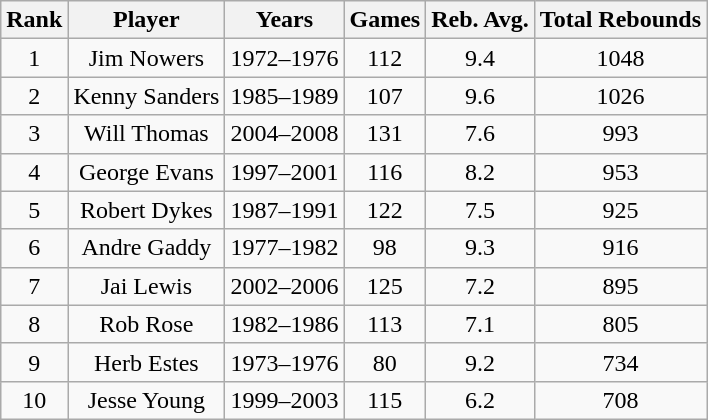<table class= "wikitable" style="text-align:center">
<tr>
<th>Rank</th>
<th>Player</th>
<th>Years</th>
<th>Games</th>
<th>Reb. Avg.</th>
<th>Total Rebounds</th>
</tr>
<tr>
<td>1</td>
<td>Jim Nowers</td>
<td>1972–1976</td>
<td>112</td>
<td>9.4</td>
<td>1048</td>
</tr>
<tr>
<td>2</td>
<td>Kenny Sanders</td>
<td>1985–1989</td>
<td>107</td>
<td>9.6</td>
<td>1026</td>
</tr>
<tr>
<td>3</td>
<td>Will Thomas</td>
<td>2004–2008</td>
<td>131</td>
<td>7.6</td>
<td>993</td>
</tr>
<tr>
<td>4</td>
<td>George Evans</td>
<td>1997–2001</td>
<td>116</td>
<td>8.2</td>
<td>953</td>
</tr>
<tr>
<td>5</td>
<td>Robert Dykes</td>
<td>1987–1991</td>
<td>122</td>
<td>7.5</td>
<td>925</td>
</tr>
<tr>
<td>6</td>
<td>Andre Gaddy</td>
<td>1977–1982</td>
<td>98</td>
<td>9.3</td>
<td>916</td>
</tr>
<tr>
<td>7</td>
<td>Jai Lewis</td>
<td>2002–2006</td>
<td>125</td>
<td>7.2</td>
<td>895</td>
</tr>
<tr>
<td>8</td>
<td>Rob Rose</td>
<td>1982–1986</td>
<td>113</td>
<td>7.1</td>
<td>805</td>
</tr>
<tr>
<td>9</td>
<td>Herb Estes</td>
<td>1973–1976</td>
<td>80</td>
<td>9.2</td>
<td>734</td>
</tr>
<tr>
<td>10</td>
<td>Jesse Young</td>
<td>1999–2003</td>
<td>115</td>
<td>6.2</td>
<td>708</td>
</tr>
</table>
